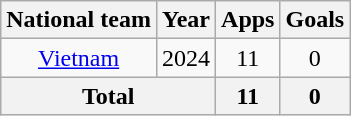<table class="wikitable" style="text-align: center;">
<tr>
<th>National team</th>
<th>Year</th>
<th>Apps</th>
<th>Goals</th>
</tr>
<tr>
<td><a href='#'>Vietnam</a></td>
<td>2024</td>
<td>11</td>
<td>0</td>
</tr>
<tr>
<th colspan=2>Total</th>
<th>11</th>
<th>0</th>
</tr>
</table>
